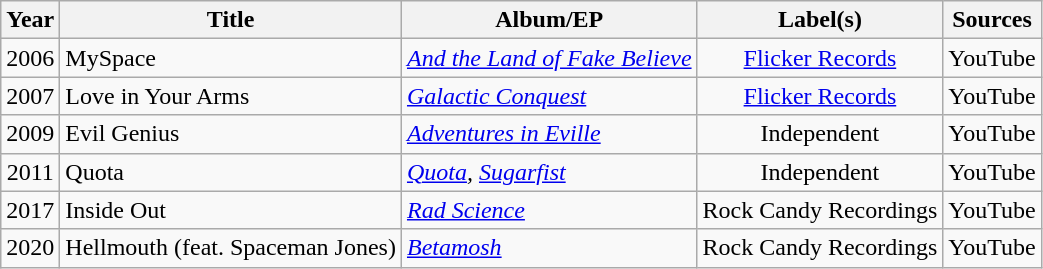<table class="wikitable">
<tr>
<th>Year</th>
<th>Title</th>
<th>Album/EP</th>
<th>Label(s)</th>
<th>Sources</th>
</tr>
<tr>
<td align="center">2006</td>
<td align="left">MySpace</td>
<td align="left"><em><a href='#'>And the Land of Fake Believe</a></em></td>
<td align="center"><a href='#'>Flicker Records</a></td>
<td align="center">YouTube </td>
</tr>
<tr>
<td align="center">2007</td>
<td align="left">Love in Your Arms</td>
<td align="left"><em><a href='#'>Galactic Conquest</a></em></td>
<td align="center"><a href='#'>Flicker Records</a></td>
<td align="center">YouTube </td>
</tr>
<tr>
<td align="center">2009</td>
<td align="left">Evil Genius</td>
<td align="left"><em><a href='#'>Adventures in Eville</a></em></td>
<td align="center">Independent</td>
<td align="center">YouTube </td>
</tr>
<tr>
<td align="center">2011</td>
<td align="left">Quota</td>
<td align="left"><em><a href='#'>Quota</a>, <a href='#'>Sugarfist</a></em></td>
<td align="center">Independent</td>
<td align="center">YouTube </td>
</tr>
<tr>
<td align="center">2017</td>
<td align="left">Inside Out</td>
<td align="left"><em><a href='#'>Rad Science</a></em></td>
<td align="center">Rock Candy Recordings</td>
<td align="center">YouTube </td>
</tr>
<tr>
<td>2020</td>
<td>Hellmouth (feat. Spaceman Jones)</td>
<td><em><a href='#'>Betamosh</a></em></td>
<td>Rock Candy Recordings</td>
<td>YouTube </td>
</tr>
</table>
